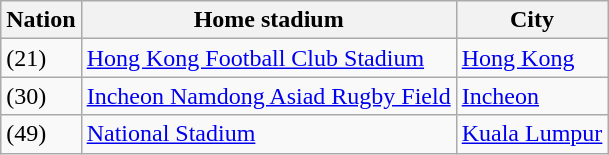<table class="wikitable">
<tr>
<th>Nation</th>
<th>Home stadium</th>
<th>City</th>
</tr>
<tr>
<td> (21)</td>
<td><a href='#'>Hong Kong Football Club Stadium</a></td>
<td><a href='#'>Hong Kong</a></td>
</tr>
<tr>
<td> (30)</td>
<td><a href='#'>Incheon Namdong Asiad Rugby Field</a></td>
<td><a href='#'>Incheon</a></td>
</tr>
<tr>
<td> (49)</td>
<td><a href='#'>National Stadium</a></td>
<td><a href='#'>Kuala Lumpur</a></td>
</tr>
</table>
